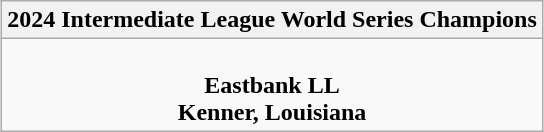<table class="wikitable" style="text-align: center; margin: 0 auto;">
<tr>
<th>2024 Intermediate League World Series Champions</th>
</tr>
<tr>
<td><br><strong>Eastbank LL</strong><br><strong>Kenner, Louisiana</strong></td>
</tr>
</table>
